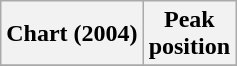<table class="wikitable plainrowheaders">
<tr>
<th scope="col">Chart (2004)</th>
<th scope="col">Peak<br>position</th>
</tr>
<tr>
</tr>
</table>
